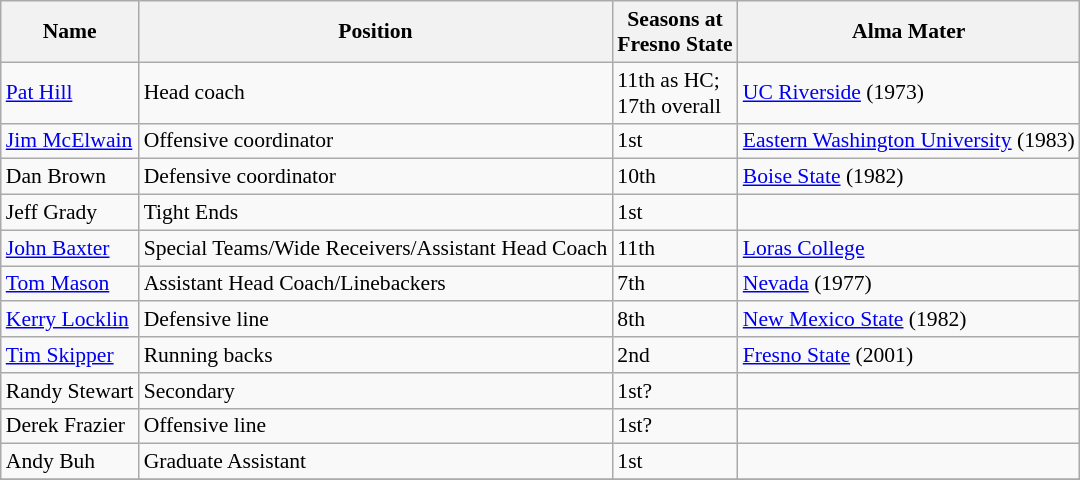<table class="wikitable" border="1" style="font-size:90%;">
<tr>
<th>Name</th>
<th>Position</th>
<th>Seasons at<br>Fresno State</th>
<th>Alma Mater</th>
</tr>
<tr>
<td><a href='#'>Pat Hill</a></td>
<td>Head coach</td>
<td>11th as HC;<br>17th overall</td>
<td><a href='#'>UC Riverside</a> (1973)</td>
</tr>
<tr>
<td><a href='#'>Jim McElwain</a></td>
<td>Offensive coordinator</td>
<td>1st</td>
<td><a href='#'>Eastern Washington University</a> (1983)</td>
</tr>
<tr>
<td>Dan Brown</td>
<td>Defensive coordinator</td>
<td>10th</td>
<td><a href='#'>Boise State</a> (1982)</td>
</tr>
<tr>
<td>Jeff Grady</td>
<td>Tight Ends</td>
<td>1st</td>
<td></td>
</tr>
<tr>
<td><a href='#'>John Baxter</a></td>
<td>Special Teams/Wide Receivers/Assistant Head Coach</td>
<td>11th</td>
<td><a href='#'>Loras College</a></td>
</tr>
<tr>
<td><a href='#'>Tom Mason</a></td>
<td>Assistant Head Coach/Linebackers</td>
<td>7th</td>
<td><a href='#'>Nevada</a> (1977)</td>
</tr>
<tr>
<td><a href='#'>Kerry Locklin</a></td>
<td>Defensive line</td>
<td>8th</td>
<td><a href='#'>New Mexico State</a> (1982)</td>
</tr>
<tr>
<td><a href='#'>Tim Skipper</a></td>
<td>Running backs</td>
<td>2nd</td>
<td><a href='#'>Fresno State</a> (2001)</td>
</tr>
<tr>
<td>Randy Stewart</td>
<td>Secondary</td>
<td>1st?</td>
<td></td>
</tr>
<tr>
<td>Derek Frazier</td>
<td>Offensive line</td>
<td>1st?</td>
<td></td>
</tr>
<tr>
<td>Andy Buh</td>
<td>Graduate Assistant</td>
<td>1st</td>
<td></td>
</tr>
<tr>
</tr>
</table>
